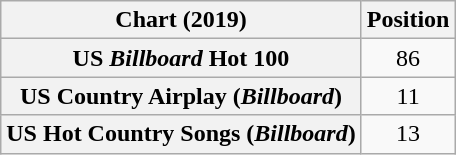<table class="wikitable sortable plainrowheaders" style="text-align:center">
<tr>
<th scope="col">Chart (2019)</th>
<th scope="col">Position</th>
</tr>
<tr>
<th scope="row">US <em>Billboard</em> Hot 100</th>
<td>86</td>
</tr>
<tr>
<th scope="row">US Country Airplay (<em>Billboard</em>)</th>
<td>11</td>
</tr>
<tr>
<th scope="row">US Hot Country Songs (<em>Billboard</em>)</th>
<td>13</td>
</tr>
</table>
